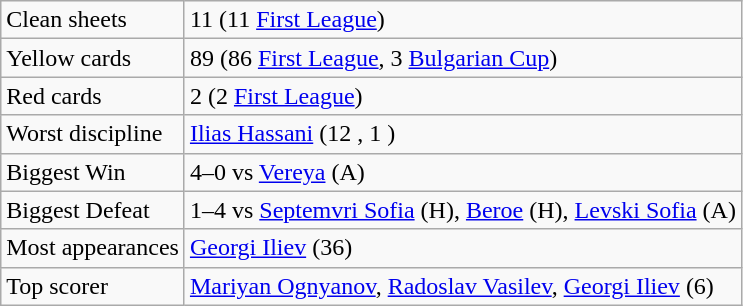<table class="wikitable">
<tr>
<td>Clean sheets</td>
<td>11 (11 <a href='#'>First League</a>)</td>
</tr>
<tr>
<td>Yellow cards</td>
<td>89 (86 <a href='#'>First League</a>, 3 <a href='#'>Bulgarian Cup</a>)</td>
</tr>
<tr>
<td>Red cards</td>
<td>2 (2 <a href='#'>First League</a>)</td>
</tr>
<tr>
<td>Worst discipline</td>
<td> <a href='#'>Ilias Hassani</a> (12 , 1 )</td>
</tr>
<tr>
<td>Biggest Win</td>
<td>4–0 vs <a href='#'>Vereya</a> (A)</td>
</tr>
<tr>
<td>Biggest Defeat</td>
<td>1–4 vs <a href='#'>Septemvri Sofia</a> (H), <a href='#'>Beroe</a> (H), <a href='#'>Levski Sofia</a> (A)</td>
</tr>
<tr>
<td>Most appearances</td>
<td> <a href='#'>Georgi Iliev</a> (36)</td>
</tr>
<tr>
<td>Top scorer</td>
<td> <a href='#'>Mariyan Ognyanov</a>,  <a href='#'>Radoslav Vasilev</a>,  <a href='#'>Georgi Iliev</a> (6)</td>
</tr>
</table>
